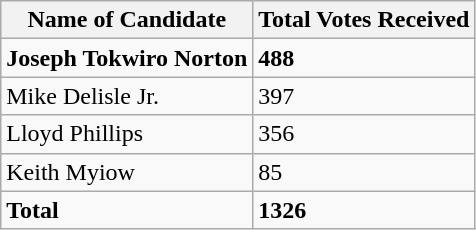<table class="wikitable">
<tr>
<th>Name of Candidate</th>
<th>Total Votes Received</th>
</tr>
<tr>
<td><strong>Joseph Tokwiro Norton</strong></td>
<td><strong>488</strong></td>
</tr>
<tr>
<td>Mike Delisle Jr.</td>
<td>397</td>
</tr>
<tr>
<td>Lloyd Phillips</td>
<td>356</td>
</tr>
<tr>
<td>Keith Myiow</td>
<td>85</td>
</tr>
<tr>
<td><strong>Total</strong></td>
<td><strong>1326</strong></td>
</tr>
</table>
